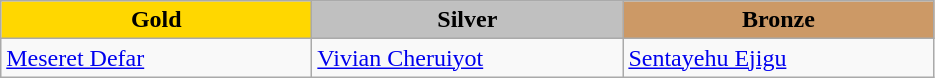<table class="wikitable" style="text-align:left">
<tr align="center">
<td width=200 bgcolor=gold><strong>Gold</strong></td>
<td width=200 bgcolor=silver><strong>Silver</strong></td>
<td width=200 bgcolor=CC9966><strong>Bronze</strong></td>
</tr>
<tr>
<td><a href='#'>Meseret Defar</a><br><em></em></td>
<td><a href='#'>Vivian Cheruiyot</a><br><em></em></td>
<td><a href='#'>Sentayehu Ejigu</a><br><em></em></td>
</tr>
</table>
